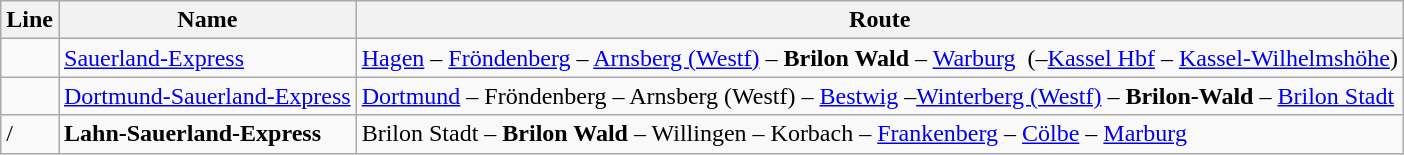<table class="wikitable">
<tr>
<th>Line</th>
<th>Name</th>
<th>Route</th>
</tr>
<tr>
<td></td>
<td><a href='#'>Sauerland-Express</a></td>
<td><a href='#'>Hagen</a> – <a href='#'>Fröndenberg</a> – <a href='#'>Arnsberg (Westf)</a> – <strong>Brilon Wald</strong> – <a href='#'>Warburg</a>  (–<a href='#'>Kassel Hbf</a> – <a href='#'>Kassel-Wilhelmshöhe</a>)</td>
</tr>
<tr>
<td></td>
<td><a href='#'>Dortmund-Sauerland-Express</a></td>
<td><a href='#'>Dortmund</a> – Fröndenberg – Arnsberg (Westf) – <a href='#'>Bestwig</a> –<a href='#'>Winterberg (Westf)</a> – <strong>Brilon-Wald</strong> – <a href='#'>Brilon Stadt</a></td>
</tr>
<tr>
<td>/</td>
<td><strong>Lahn-Sauerland-Express</strong></td>
<td>Brilon Stadt – <strong>Brilon Wald</strong> – Willingen – Korbach – <a href='#'>Frankenberg</a> – <a href='#'>Cölbe</a> – <a href='#'>Marburg</a></td>
</tr>
</table>
